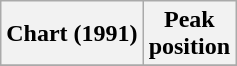<table class="wikitable plainrowheaders">
<tr>
<th>Chart (1991)</th>
<th>Peak<br>position</th>
</tr>
<tr>
</tr>
</table>
